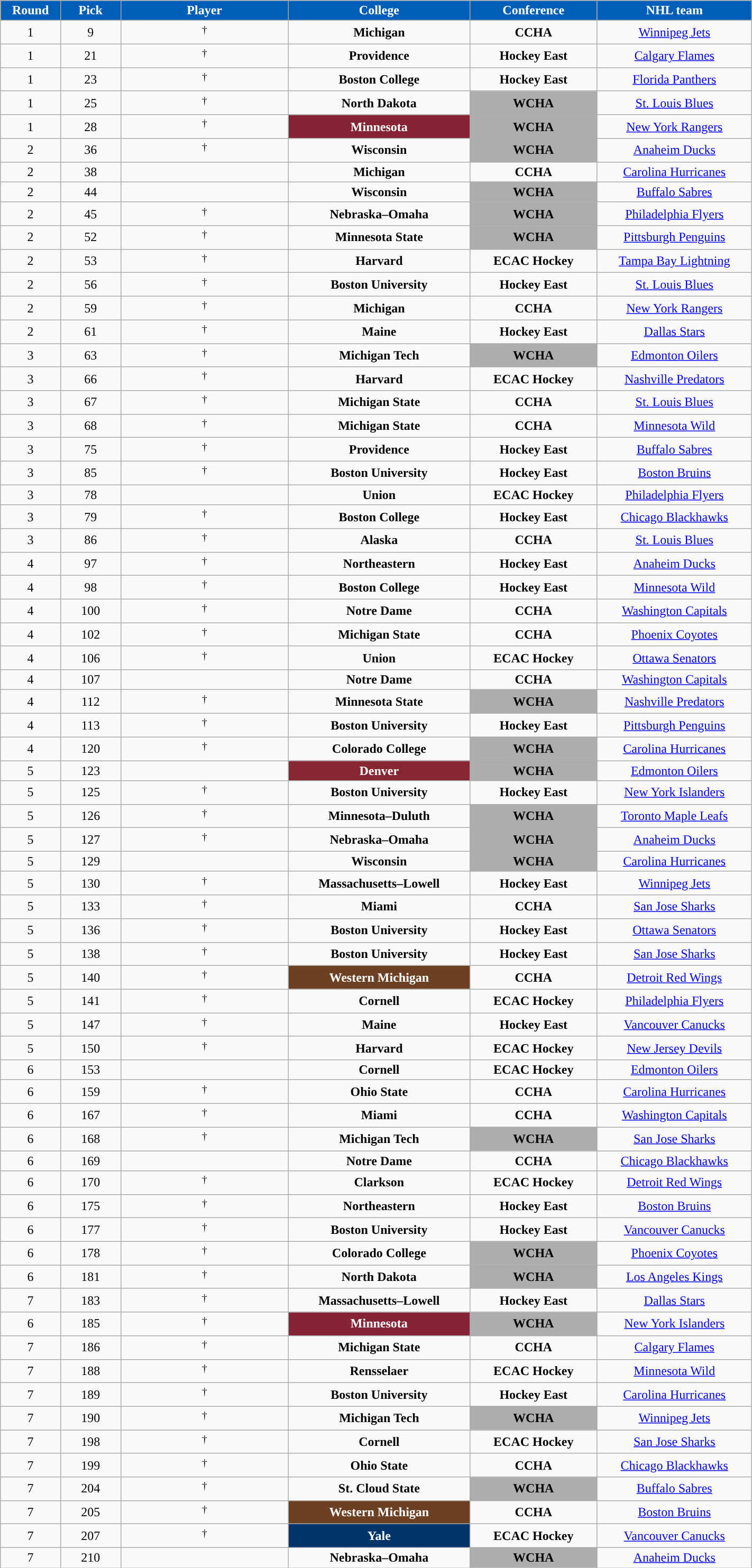<table class="wikitable sortable" width="75%">
<tr>
<th style="color:white; background-color:#005EB8; width: 4em;">Round</th>
<th style="color:white; background-color:#005EB8; width: 4em;">Pick</th>
<th style="color:white; background-color:#005EB8; width: 12em;">Player</th>
<th style="color:white; background-color:#005EB8; width: 13em;">College</th>
<th style="color:white; background-color:#005EB8; width: 9em;">Conference</th>
<th style="color:white; background-color:#005EB8; width: 11em;">NHL team</th>
</tr>
<tr align="center" bgcolor="">
<td>1</td>
<td>9</td>
<td> <sup>†</sup></td>
<td><strong>Michigan</strong></td>
<td><strong>CCHA</strong></td>
<td><a href='#'>Winnipeg Jets</a></td>
</tr>
<tr align="center" bgcolor="">
<td>1</td>
<td>21</td>
<td> <sup>†</sup></td>
<td><strong>Providence</strong></td>
<td><strong>Hockey East</strong></td>
<td><a href='#'>Calgary Flames</a></td>
</tr>
<tr align="center" bgcolor="">
<td>1</td>
<td>23</td>
<td> <sup>†</sup></td>
<td><strong>Boston College</strong></td>
<td><strong>Hockey East</strong></td>
<td><a href='#'>Florida Panthers</a></td>
</tr>
<tr align="center" bgcolor="">
<td>1</td>
<td>25</td>
<td> <sup>†</sup></td>
<td><strong>North Dakota</strong></td>
<td style="color:black; background:#ADADAD; "><strong>WCHA</strong></td>
<td><a href='#'>St. Louis Blues</a></td>
</tr>
<tr align="center" bgcolor="">
<td>1</td>
<td>28</td>
<td> <sup>†</sup></td>
<td style="color:white; background:#862334; "><strong>Minnesota</strong></td>
<td style="color:black; background:#ADADAD; "><strong>WCHA</strong></td>
<td><a href='#'>New York Rangers</a></td>
</tr>
<tr align="center" bgcolor="">
<td>2</td>
<td>36</td>
<td> <sup>†</sup></td>
<td><strong>Wisconsin</strong></td>
<td style="color:black; background:#ADADAD; "><strong>WCHA</strong></td>
<td><a href='#'>Anaheim Ducks</a></td>
</tr>
<tr align="center" bgcolor="">
<td>2</td>
<td>38</td>
<td></td>
<td><strong>Michigan</strong></td>
<td><strong>CCHA</strong></td>
<td><a href='#'>Carolina Hurricanes</a></td>
</tr>
<tr align="center" bgcolor="">
<td>2</td>
<td>44</td>
<td></td>
<td><strong>Wisconsin</strong></td>
<td style="color:black; background:#ADADAD; "><strong>WCHA</strong></td>
<td><a href='#'>Buffalo Sabres</a></td>
</tr>
<tr align="center" bgcolor="">
<td>2</td>
<td>45</td>
<td> <sup>†</sup></td>
<td><strong>Nebraska–Omaha</strong></td>
<td style="color:black; background:#ADADAD; "><strong>WCHA</strong></td>
<td><a href='#'>Philadelphia Flyers</a></td>
</tr>
<tr align="center" bgcolor="">
<td>2</td>
<td>52</td>
<td> <sup>†</sup></td>
<td><strong>Minnesota State</strong></td>
<td style="color:black; background:#ADADAD; "><strong>WCHA</strong></td>
<td><a href='#'>Pittsburgh Penguins</a></td>
</tr>
<tr align="center" bgcolor="">
<td>2</td>
<td>53</td>
<td> <sup>†</sup></td>
<td><strong>Harvard</strong></td>
<td><strong>ECAC Hockey</strong></td>
<td><a href='#'>Tampa Bay Lightning</a></td>
</tr>
<tr align="center" bgcolor="">
<td>2</td>
<td>56</td>
<td> <sup>†</sup></td>
<td><strong>Boston University</strong></td>
<td><strong>Hockey East</strong></td>
<td><a href='#'>St. Louis Blues</a></td>
</tr>
<tr align="center" bgcolor="">
<td>2</td>
<td>59</td>
<td> <sup>†</sup></td>
<td><strong>Michigan</strong></td>
<td><strong>CCHA</strong></td>
<td><a href='#'>New York Rangers</a></td>
</tr>
<tr align="center" bgcolor="">
<td>2</td>
<td>61</td>
<td> <sup>†</sup></td>
<td><strong>Maine</strong></td>
<td><strong>Hockey East</strong></td>
<td><a href='#'>Dallas Stars</a></td>
</tr>
<tr align="center" bgcolor="">
<td>3</td>
<td>63</td>
<td> <sup>†</sup></td>
<td><strong>Michigan Tech</strong></td>
<td style="color:black; background:#ADADAD; "><strong>WCHA</strong></td>
<td><a href='#'>Edmonton Oilers</a></td>
</tr>
<tr align="center" bgcolor="">
<td>3</td>
<td>66</td>
<td> <sup>†</sup></td>
<td><strong>Harvard</strong></td>
<td><strong>ECAC Hockey</strong></td>
<td><a href='#'>Nashville Predators</a></td>
</tr>
<tr align="center" bgcolor="">
<td>3</td>
<td>67</td>
<td> <sup>†</sup></td>
<td><strong>Michigan State</strong></td>
<td><strong>CCHA</strong></td>
<td><a href='#'>St. Louis Blues</a></td>
</tr>
<tr align="center" bgcolor="">
<td>3</td>
<td>68</td>
<td> <sup>†</sup></td>
<td><strong>Michigan State</strong></td>
<td><strong>CCHA</strong></td>
<td><a href='#'>Minnesota Wild</a></td>
</tr>
<tr align="center" bgcolor="">
<td>3</td>
<td>75</td>
<td> <sup>†</sup></td>
<td><strong>Providence</strong></td>
<td><strong>Hockey East</strong></td>
<td><a href='#'>Buffalo Sabres</a></td>
</tr>
<tr align="center" bgcolor="">
<td>3</td>
<td>85</td>
<td> <sup>†</sup></td>
<td><strong>Boston University</strong></td>
<td><strong>Hockey East</strong></td>
<td><a href='#'>Boston Bruins</a></td>
</tr>
<tr align="center" bgcolor="">
<td>3</td>
<td>78</td>
<td></td>
<td><strong>Union</strong></td>
<td><strong>ECAC Hockey</strong></td>
<td><a href='#'>Philadelphia Flyers</a></td>
</tr>
<tr align="center" bgcolor="">
<td>3</td>
<td>79</td>
<td> <sup>†</sup></td>
<td><strong>Boston College</strong></td>
<td><strong>Hockey East</strong></td>
<td><a href='#'>Chicago Blackhawks</a></td>
</tr>
<tr align="center" bgcolor="">
<td>3</td>
<td>86</td>
<td> <sup>†</sup></td>
<td><strong>Alaska</strong></td>
<td><strong>CCHA</strong></td>
<td><a href='#'>St. Louis Blues</a></td>
</tr>
<tr align="center" bgcolor="">
<td>4</td>
<td>97</td>
<td> <sup>†</sup></td>
<td><strong>Northeastern</strong></td>
<td><strong>Hockey East</strong></td>
<td><a href='#'>Anaheim Ducks</a></td>
</tr>
<tr align="center" bgcolor="">
<td>4</td>
<td>98</td>
<td> <sup>†</sup></td>
<td><strong>Boston College</strong></td>
<td><strong>Hockey East</strong></td>
<td><a href='#'>Minnesota Wild</a></td>
</tr>
<tr align="center" bgcolor="">
<td>4</td>
<td>100</td>
<td> <sup>†</sup></td>
<td><strong>Notre Dame</strong></td>
<td><strong>CCHA</strong></td>
<td><a href='#'>Washington Capitals</a></td>
</tr>
<tr align="center" bgcolor="">
<td>4</td>
<td>102</td>
<td> <sup>†</sup></td>
<td><strong>Michigan State</strong></td>
<td><strong>CCHA</strong></td>
<td><a href='#'>Phoenix Coyotes</a></td>
</tr>
<tr align="center" bgcolor="">
<td>4</td>
<td>106</td>
<td> <sup>†</sup></td>
<td><strong>Union</strong></td>
<td><strong>ECAC Hockey</strong></td>
<td><a href='#'>Ottawa Senators</a></td>
</tr>
<tr align="center" bgcolor="">
<td>4</td>
<td>107</td>
<td></td>
<td><strong>Notre Dame</strong></td>
<td><strong>CCHA</strong></td>
<td><a href='#'>Washington Capitals</a></td>
</tr>
<tr align="center" bgcolor="">
<td>4</td>
<td>112</td>
<td> <sup>†</sup></td>
<td><strong>Minnesota State</strong></td>
<td style="color:black; background:#ADADAD; "><strong>WCHA</strong></td>
<td><a href='#'>Nashville Predators</a></td>
</tr>
<tr align="center" bgcolor="">
<td>4</td>
<td>113</td>
<td> <sup>†</sup></td>
<td><strong>Boston University</strong></td>
<td><strong>Hockey East</strong></td>
<td><a href='#'>Pittsburgh Penguins</a></td>
</tr>
<tr align="center" bgcolor="">
<td>4</td>
<td>120</td>
<td> <sup>†</sup></td>
<td><strong>Colorado College</strong></td>
<td style="color:black; background:#ADADAD; "><strong>WCHA</strong></td>
<td><a href='#'>Carolina Hurricanes</a></td>
</tr>
<tr align="center" bgcolor="">
<td>5</td>
<td>123</td>
<td></td>
<td style="color:white; background:#862633; "><strong>Denver</strong></td>
<td style="color:black; background:#ADADAD; "><strong>WCHA</strong></td>
<td><a href='#'>Edmonton Oilers</a></td>
</tr>
<tr align="center" bgcolor="">
<td>5</td>
<td>125</td>
<td> <sup>†</sup></td>
<td><strong>Boston University</strong></td>
<td><strong>Hockey East</strong></td>
<td><a href='#'>New York Islanders</a></td>
</tr>
<tr align="center" bgcolor="">
<td>5</td>
<td>126</td>
<td> <sup>†</sup></td>
<td><strong>Minnesota–Duluth</strong></td>
<td style="color:black; background:#ADADAD; "><strong>WCHA</strong></td>
<td><a href='#'>Toronto Maple Leafs</a></td>
</tr>
<tr align="center" bgcolor="">
<td>5</td>
<td>127</td>
<td> <sup>†</sup></td>
<td><strong>Nebraska–Omaha</strong></td>
<td style="color:black; background:#ADADAD; "><strong>WCHA</strong></td>
<td><a href='#'>Anaheim Ducks</a></td>
</tr>
<tr align="center" bgcolor="">
<td>5</td>
<td>129</td>
<td></td>
<td><strong>Wisconsin</strong></td>
<td style="color:black; background:#ADADAD; "><strong>WCHA</strong></td>
<td><a href='#'>Carolina Hurricanes</a></td>
</tr>
<tr align="center" bgcolor="">
<td>5</td>
<td>130</td>
<td> <sup>†</sup></td>
<td><strong>Massachusetts–Lowell</strong></td>
<td><strong>Hockey East</strong></td>
<td><a href='#'>Winnipeg Jets</a></td>
</tr>
<tr align="center" bgcolor="">
<td>5</td>
<td>133</td>
<td> <sup>†</sup></td>
<td><strong>Miami</strong></td>
<td><strong>CCHA</strong></td>
<td><a href='#'>San Jose Sharks</a></td>
</tr>
<tr align="center" bgcolor="">
<td>5</td>
<td>136</td>
<td> <sup>†</sup></td>
<td><strong>Boston University</strong></td>
<td><strong>Hockey East</strong></td>
<td><a href='#'>Ottawa Senators</a></td>
</tr>
<tr align="center" bgcolor="">
<td>5</td>
<td>138</td>
<td> <sup>†</sup></td>
<td><strong>Boston University</strong></td>
<td><strong>Hockey East</strong></td>
<td><a href='#'>San Jose Sharks</a></td>
</tr>
<tr align="center" bgcolor="">
<td>5</td>
<td>140</td>
<td> <sup>†</sup></td>
<td style="color:white; background:#6C4023; "><strong>Western Michigan</strong></td>
<td><strong>CCHA</strong></td>
<td><a href='#'>Detroit Red Wings</a></td>
</tr>
<tr align="center" bgcolor="">
<td>5</td>
<td>141</td>
<td> <sup>†</sup></td>
<td><strong>Cornell</strong></td>
<td><strong>ECAC Hockey</strong></td>
<td><a href='#'>Philadelphia Flyers</a></td>
</tr>
<tr align="center" bgcolor="">
<td>5</td>
<td>147</td>
<td> <sup>†</sup></td>
<td><strong>Maine</strong></td>
<td><strong>Hockey East</strong></td>
<td><a href='#'>Vancouver Canucks</a></td>
</tr>
<tr align="center" bgcolor="">
<td>5</td>
<td>150</td>
<td> <sup>†</sup></td>
<td><strong>Harvard</strong></td>
<td><strong>ECAC Hockey</strong></td>
<td><a href='#'>New Jersey Devils</a></td>
</tr>
<tr align="center" bgcolor="">
<td>6</td>
<td>153</td>
<td></td>
<td><strong>Cornell</strong></td>
<td><strong>ECAC Hockey</strong></td>
<td><a href='#'>Edmonton Oilers</a></td>
</tr>
<tr align="center" bgcolor="">
<td>6</td>
<td>159</td>
<td> <sup>†</sup></td>
<td><strong>Ohio State</strong></td>
<td><strong>CCHA</strong></td>
<td><a href='#'>Carolina Hurricanes</a></td>
</tr>
<tr align="center" bgcolor="">
<td>6</td>
<td>167</td>
<td> <sup>†</sup></td>
<td><strong>Miami</strong></td>
<td><strong>CCHA</strong></td>
<td><a href='#'>Washington Capitals</a></td>
</tr>
<tr align="center" bgcolor="">
<td>6</td>
<td>168</td>
<td> <sup>†</sup></td>
<td><strong>Michigan Tech</strong></td>
<td style="color:black; background:#ADADAD; "><strong>WCHA</strong></td>
<td><a href='#'>San Jose Sharks</a></td>
</tr>
<tr align="center" bgcolor="">
<td>6</td>
<td>169</td>
<td></td>
<td><strong>Notre Dame</strong></td>
<td><strong>CCHA</strong></td>
<td><a href='#'>Chicago Blackhawks</a></td>
</tr>
<tr align="center" bgcolor="">
<td>6</td>
<td>170</td>
<td> <sup>†</sup></td>
<td><strong>Clarkson</strong></td>
<td><strong>ECAC Hockey</strong></td>
<td><a href='#'>Detroit Red Wings</a></td>
</tr>
<tr align="center" bgcolor="">
<td>6</td>
<td>175</td>
<td> <sup>†</sup></td>
<td><strong>Northeastern</strong></td>
<td><strong>Hockey East</strong></td>
<td><a href='#'>Boston Bruins</a></td>
</tr>
<tr align="center" bgcolor="">
<td>6</td>
<td>177</td>
<td> <sup>†</sup></td>
<td><strong>Boston University</strong></td>
<td><strong>Hockey East</strong></td>
<td><a href='#'>Vancouver Canucks</a></td>
</tr>
<tr align="center" bgcolor="">
<td>6</td>
<td>178</td>
<td> <sup>†</sup></td>
<td><strong>Colorado College</strong></td>
<td style="color:black; background:#ADADAD; "><strong>WCHA</strong></td>
<td><a href='#'>Phoenix Coyotes</a></td>
</tr>
<tr align="center" bgcolor="">
<td>6</td>
<td>181</td>
<td> <sup>†</sup></td>
<td><strong>North Dakota</strong></td>
<td style="color:black; background:#ADADAD; "><strong>WCHA</strong></td>
<td><a href='#'>Los Angeles Kings</a></td>
</tr>
<tr align="center" bgcolor="">
<td>7</td>
<td>183</td>
<td> <sup>†</sup></td>
<td><strong>Massachusetts–Lowell</strong></td>
<td><strong>Hockey East</strong></td>
<td><a href='#'>Dallas Stars</a></td>
</tr>
<tr align="center" bgcolor="">
<td>6</td>
<td>185</td>
<td> <sup>†</sup></td>
<td style="color:white; background:#862334; "><strong>Minnesota</strong></td>
<td style="color:black; background:#ADADAD; "><strong>WCHA</strong></td>
<td><a href='#'>New York Islanders</a></td>
</tr>
<tr align="center" bgcolor="">
<td>7</td>
<td>186</td>
<td> <sup>†</sup></td>
<td><strong>Michigan State</strong></td>
<td><strong>CCHA</strong></td>
<td><a href='#'>Calgary Flames</a></td>
</tr>
<tr align="center" bgcolor="">
<td>7</td>
<td>188</td>
<td> <sup>†</sup></td>
<td><strong>Rensselaer</strong></td>
<td><strong>ECAC Hockey</strong></td>
<td><a href='#'>Minnesota Wild</a></td>
</tr>
<tr align="center" bgcolor="">
<td>7</td>
<td>189</td>
<td> <sup>†</sup></td>
<td><strong>Boston University</strong></td>
<td><strong>Hockey East</strong></td>
<td><a href='#'>Carolina Hurricanes</a></td>
</tr>
<tr align="center" bgcolor="">
<td>7</td>
<td>190</td>
<td> <sup>†</sup></td>
<td><strong>Michigan Tech</strong></td>
<td style="color:black; background:#ADADAD; "><strong>WCHA</strong></td>
<td><a href='#'>Winnipeg Jets</a></td>
</tr>
<tr align="center" bgcolor="">
<td>7</td>
<td>198</td>
<td> <sup>†</sup></td>
<td><strong>Cornell</strong></td>
<td><strong>ECAC Hockey</strong></td>
<td><a href='#'>San Jose Sharks</a></td>
</tr>
<tr align="center" bgcolor="">
<td>7</td>
<td>199</td>
<td> <sup>†</sup></td>
<td><strong>Ohio State</strong></td>
<td><strong>CCHA</strong></td>
<td><a href='#'>Chicago Blackhawks</a></td>
</tr>
<tr align="center" bgcolor="">
<td>7</td>
<td>204</td>
<td> <sup>†</sup></td>
<td><strong>St. Cloud State</strong></td>
<td style="color:black; background:#ADADAD; "><strong>WCHA</strong></td>
<td><a href='#'>Buffalo Sabres</a></td>
</tr>
<tr align="center" bgcolor="">
<td>7</td>
<td>205</td>
<td> <sup>†</sup></td>
<td style="color:white; background:#6C4023; "><strong>Western Michigan</strong></td>
<td><strong>CCHA</strong></td>
<td><a href='#'>Boston Bruins</a></td>
</tr>
<tr align="center" bgcolor="">
<td>7</td>
<td>207</td>
<td> <sup>†</sup></td>
<td style="color:white; background:#00356B"><strong>Yale</strong></td>
<td><strong>ECAC Hockey</strong></td>
<td><a href='#'>Vancouver Canucks</a></td>
</tr>
<tr align="center" bgcolor="">
<td>7</td>
<td>210</td>
<td></td>
<td><strong>Nebraska–Omaha</strong></td>
<td style="color:black; background:#ADADAD; "><strong>WCHA</strong></td>
<td><a href='#'>Anaheim Ducks</a></td>
</tr>
</table>
